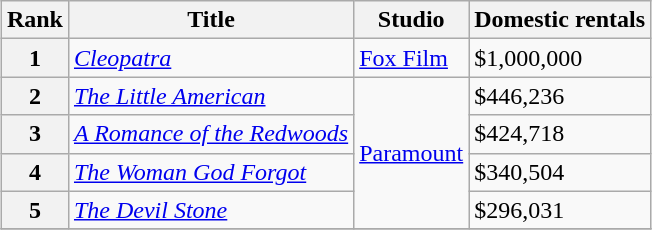<table class="wikitable sortable" style="margin:auto; margin:auto;">
<tr>
<th>Rank</th>
<th>Title</th>
<th>Studio</th>
<th>Domestic rentals</th>
</tr>
<tr>
<th style="text-align:center;">1</th>
<td><em><a href='#'>Cleopatra</a></em></td>
<td><a href='#'>Fox Film</a></td>
<td>$1,000,000</td>
</tr>
<tr>
<th style="text-align:center;">2</th>
<td><em><a href='#'>The Little American</a></em></td>
<td rowspan="4"><a href='#'>Paramount</a></td>
<td>$446,236</td>
</tr>
<tr>
<th style="text-align:center;">3</th>
<td><em><a href='#'>A Romance of the Redwoods</a></em></td>
<td>$424,718</td>
</tr>
<tr>
<th style="text-align:center;">4</th>
<td><em><a href='#'>The Woman God Forgot</a></em></td>
<td>$340,504</td>
</tr>
<tr>
<th style="text-align:center;">5</th>
<td><em><a href='#'>The Devil Stone</a></em></td>
<td>$296,031</td>
</tr>
<tr>
</tr>
</table>
